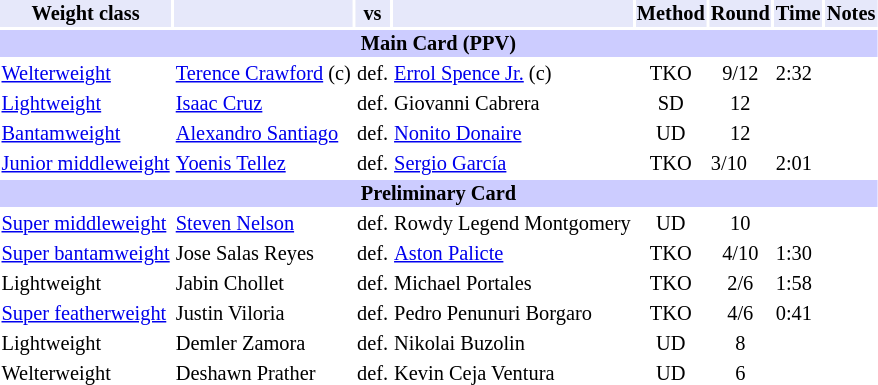<table class="toccolours" style="font-size: 85%;">
<tr>
<th style="background:#e6e8fa; color:#000; text-align:center;">Weight class</th>
<th style="background:#e6e8fa; color:#000; text-align:center;"></th>
<th style="background:#e6e8fa; color:#000; text-align:center;">vs</th>
<th style="background:#e6e8fa; color:#000; text-align:center;"></th>
<th style="background:#e6e8fa; color:#000; text-align:center;">Method</th>
<th style="background:#e6e8fa; color:#000; text-align:center;">Round</th>
<th style="background:#e6e8fa; color:#000; text-align:center;">Time</th>
<th style="background:#e6e8fa; color:#000; text-align:center;">Notes</th>
</tr>
<tr>
<th colspan="8" style="background-color: #ccccff;">Main Card (PPV)</th>
</tr>
<tr>
<td><a href='#'>Welterweight</a></td>
<td><a href='#'>Terence Crawford</a> (c)</td>
<td>def.</td>
<td><a href='#'>Errol Spence Jr.</a> (c)</td>
<td align="center">TKO</td>
<td align="center">9/12</td>
<td>2:32</td>
<td></td>
</tr>
<tr>
<td><a href='#'>Lightweight</a></td>
<td><a href='#'>Isaac Cruz</a></td>
<td>def.</td>
<td>Giovanni Cabrera</td>
<td align="center">SD</td>
<td align="center">12</td>
<td></td>
<td></td>
</tr>
<tr>
<td><a href='#'>Bantamweight</a></td>
<td><a href='#'>Alexandro Santiago</a></td>
<td>def.</td>
<td><a href='#'>Nonito Donaire</a></td>
<td align="center">UD</td>
<td align="center">12</td>
<td></td>
<td></td>
</tr>
<tr>
<td><a href='#'>Junior middleweight</a></td>
<td><a href='#'>Yoenis Tellez</a></td>
<td>def.</td>
<td><a href='#'>Sergio García</a></td>
<td align="center">TKO</td>
<td>3/10</td>
<td>2:01</td>
</tr>
<tr>
<th colspan="8" style="background-color: #ccccff;">Preliminary Card</th>
</tr>
<tr>
<td><a href='#'>Super middleweight</a></td>
<td><a href='#'>Steven Nelson</a></td>
<td>def.</td>
<td>Rowdy Legend Montgomery</td>
<td align="center">UD</td>
<td align="center">10</td>
<td></td>
<td></td>
</tr>
<tr>
<td><a href='#'>Super bantamweight</a></td>
<td>Jose Salas Reyes</td>
<td>def.</td>
<td><a href='#'>Aston Palicte</a></td>
<td align="center">TKO</td>
<td align="center">4/10</td>
<td>1:30</td>
<td></td>
</tr>
<tr>
<td>Lightweight</td>
<td>Jabin Chollet</td>
<td>def.</td>
<td>Michael Portales</td>
<td align="center">TKO</td>
<td align="center">2/6</td>
<td>1:58</td>
<td></td>
</tr>
<tr>
<td><a href='#'>Super featherweight</a></td>
<td>Justin Viloria</td>
<td>def.</td>
<td>Pedro Penunuri Borgaro</td>
<td align="center">TKO</td>
<td align="center">4/6</td>
<td>0:41</td>
<td></td>
</tr>
<tr>
<td>Lightweight</td>
<td>Demler Zamora</td>
<td>def.</td>
<td>Nikolai Buzolin</td>
<td align="center">UD</td>
<td align="center">8</td>
<td></td>
<td></td>
</tr>
<tr>
<td>Welterweight</td>
<td>Deshawn Prather</td>
<td>def.</td>
<td>Kevin Ceja Ventura</td>
<td align="center">UD</td>
<td align="center">6</td>
<td></td>
<td></td>
</tr>
<tr>
</tr>
</table>
